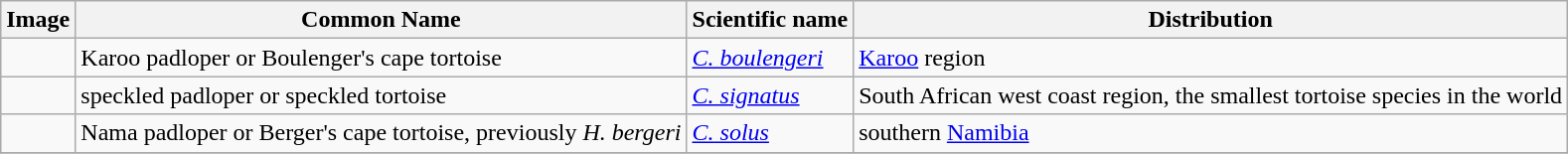<table class="wikitable">
<tr>
<th>Image</th>
<th>Common Name</th>
<th>Scientific name</th>
<th>Distribution</th>
</tr>
<tr>
<td></td>
<td>Karoo padloper or Boulenger's cape tortoise</td>
<td><em><a href='#'>C. boulengeri</a></em></td>
<td><a href='#'>Karoo</a> region</td>
</tr>
<tr>
<td></td>
<td>speckled padloper or speckled tortoise</td>
<td><em><a href='#'>C. signatus</a></em></td>
<td>South African west coast region, the smallest tortoise species in the world</td>
</tr>
<tr>
<td></td>
<td>Nama padloper or Berger's cape tortoise, previously <em>H. bergeri</em></td>
<td><em><a href='#'>C. solus</a></em></td>
<td>southern <a href='#'>Namibia</a></td>
</tr>
<tr>
</tr>
</table>
